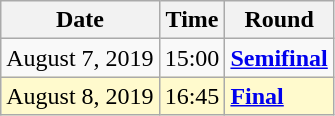<table class="wikitable">
<tr>
<th>Date</th>
<th>Time</th>
<th>Round</th>
</tr>
<tr>
<td>August 7, 2019</td>
<td>15:00</td>
<td><strong><a href='#'>Semifinal</a></strong></td>
</tr>
<tr style=background:lemonchiffon>
<td>August 8, 2019</td>
<td>16:45</td>
<td><strong><a href='#'>Final</a></strong></td>
</tr>
</table>
